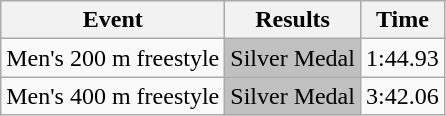<table class="wikitable">
<tr>
<th>Event</th>
<th>Results</th>
<th>Time</th>
</tr>
<tr>
<td>Men's 200 m freestyle</td>
<td bgcolor="Silver">Silver Medal</td>
<td>1:44.93</td>
</tr>
<tr>
<td>Men's 400 m freestyle</td>
<td bgcolor="Silver">Silver Medal</td>
<td>3:42.06</td>
</tr>
</table>
